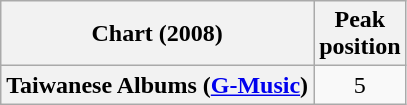<table class="wikitable plainrowheaders">
<tr>
<th scope="col">Chart (2008)</th>
<th scope="col">Peak<br>position</th>
</tr>
<tr>
<th scope="row">Taiwanese Albums (<a href='#'>G-Music</a>)</th>
<td align="center">5</td>
</tr>
</table>
